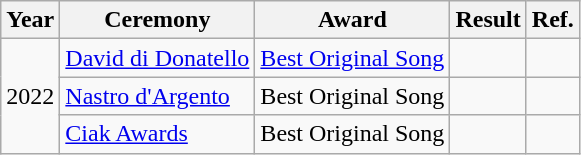<table class="wikitable plainrowheaders">
<tr>
<th scope="col">Year</th>
<th scope="col">Ceremony</th>
<th scope="col">Award</th>
<th scope="col">Result</th>
<th scope="col">Ref.</th>
</tr>
<tr>
<td rowspan=3>2022</td>
<td><a href='#'>David di Donatello</a></td>
<td><a href='#'>Best Original Song</a></td>
<td></td>
<td></td>
</tr>
<tr>
<td><a href='#'>Nastro d'Argento</a></td>
<td>Best Original Song</td>
<td></td>
<td></td>
</tr>
<tr>
<td><a href='#'>Ciak Awards</a></td>
<td>Best Original Song</td>
<td></td>
<td></td>
</tr>
</table>
